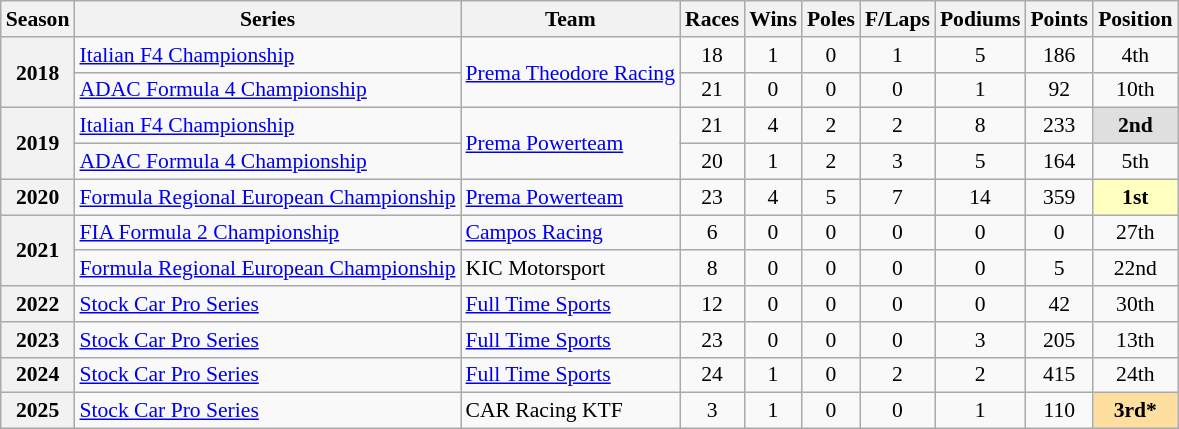<table class="wikitable" style="font-size: 90%; text-align:center">
<tr>
<th>Season</th>
<th>Series</th>
<th>Team</th>
<th>Races</th>
<th>Wins</th>
<th>Poles</th>
<th>F/Laps</th>
<th>Podiums</th>
<th>Points</th>
<th>Position</th>
</tr>
<tr>
<th rowspan=2>2018</th>
<td align=left><a href='#'>Italian F4 Championship</a></td>
<td rowspan=2 align=left><a href='#'>Prema Theodore Racing</a></td>
<td>18</td>
<td>1</td>
<td>0</td>
<td>1</td>
<td>5</td>
<td>186</td>
<td>4th</td>
</tr>
<tr>
<td align=left><a href='#'>ADAC Formula 4 Championship</a></td>
<td>21</td>
<td>0</td>
<td>0</td>
<td>0</td>
<td>1</td>
<td>92</td>
<td>10th</td>
</tr>
<tr>
<th rowspan=2>2019</th>
<td align=left><a href='#'>Italian F4 Championship</a></td>
<td rowspan=2 align=left><a href='#'>Prema Powerteam</a></td>
<td>21</td>
<td>4</td>
<td>2</td>
<td>2</td>
<td>8</td>
<td>233</td>
<td style="background:#DFDFDF;"><strong>2nd</strong></td>
</tr>
<tr>
<td align=left><a href='#'>ADAC Formula 4 Championship</a></td>
<td>20</td>
<td>1</td>
<td>2</td>
<td>3</td>
<td>5</td>
<td>164</td>
<td>5th</td>
</tr>
<tr>
<th>2020</th>
<td align=left><a href='#'>Formula Regional European Championship</a></td>
<td align=left><a href='#'>Prema Powerteam</a></td>
<td>23</td>
<td>4</td>
<td>5</td>
<td>7</td>
<td>14</td>
<td>359</td>
<td style="background:#FFFFBF;"><strong>1st</strong></td>
</tr>
<tr>
<th rowspan=2>2021</th>
<td align=left><a href='#'>FIA Formula 2 Championship</a></td>
<td align=left><a href='#'>Campos Racing</a></td>
<td>6</td>
<td>0</td>
<td>0</td>
<td>0</td>
<td>0</td>
<td>0</td>
<td>27th</td>
</tr>
<tr>
<td align=left><a href='#'>Formula Regional European Championship</a></td>
<td align=left>KIC Motorsport</td>
<td>8</td>
<td>0</td>
<td>0</td>
<td>0</td>
<td>0</td>
<td>5</td>
<td>22nd</td>
</tr>
<tr>
<th>2022</th>
<td align=left><a href='#'>Stock Car Pro Series</a></td>
<td align=left><a href='#'>Full Time Sports</a></td>
<td>12</td>
<td>0</td>
<td>0</td>
<td>0</td>
<td>0</td>
<td>42</td>
<td>30th</td>
</tr>
<tr>
<th>2023</th>
<td align=left><a href='#'>Stock Car Pro Series</a></td>
<td align=left><a href='#'>Full Time Sports</a></td>
<td>23</td>
<td>0</td>
<td>0</td>
<td>0</td>
<td>3</td>
<td>205</td>
<td>13th</td>
</tr>
<tr>
<th>2024</th>
<td align=left><a href='#'>Stock Car Pro Series</a></td>
<td align=left><a href='#'>Full Time Sports</a></td>
<td>24</td>
<td>1</td>
<td>0</td>
<td>2</td>
<td>2</td>
<td>415</td>
<td>24th</td>
</tr>
<tr>
<th>2025</th>
<td align=left><a href='#'>Stock Car Pro Series</a></td>
<td align=left>CAR Racing KTF</td>
<td>3</td>
<td>1</td>
<td>0</td>
<td>0</td>
<td>1</td>
<td>110</td>
<td style="background:#FFDF9F;"><strong>3rd*</strong></td>
</tr>
</table>
